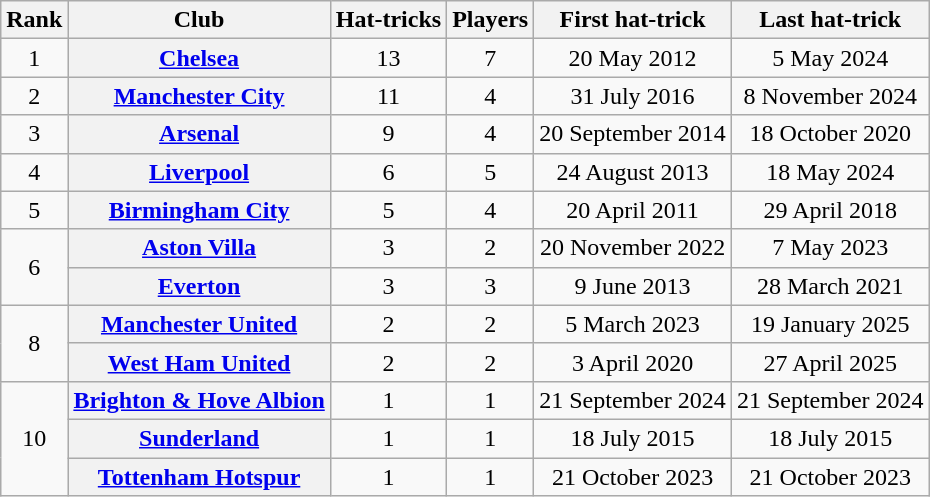<table class="wikitable sortable plainrowheaders" style="text-align:center">
<tr>
<th scope="col">Rank</th>
<th scope="col">Club</th>
<th scope="col">Hat-tricks</th>
<th scope="col">Players</th>
<th scope="col">First hat-trick</th>
<th scope="col">Last hat-trick</th>
</tr>
<tr>
<td>1</td>
<th scope="row"><a href='#'>Chelsea</a></th>
<td>13</td>
<td>7</td>
<td>20 May 2012</td>
<td>5 May 2024</td>
</tr>
<tr>
<td>2</td>
<th scope="row"><a href='#'>Manchester City</a></th>
<td>11</td>
<td>4</td>
<td>31 July 2016</td>
<td>8 November 2024</td>
</tr>
<tr>
<td>3</td>
<th scope="row"><a href='#'>Arsenal</a></th>
<td>9</td>
<td>4</td>
<td>20 September 2014</td>
<td>18 October 2020</td>
</tr>
<tr>
<td>4</td>
<th scope="row"><a href='#'>Liverpool</a></th>
<td>6</td>
<td>5</td>
<td>24 August 2013</td>
<td>18 May 2024</td>
</tr>
<tr>
<td>5</td>
<th scope="row"><a href='#'>Birmingham City</a></th>
<td>5</td>
<td>4</td>
<td>20 April 2011</td>
<td>29 April 2018</td>
</tr>
<tr>
<td rowspan=2>6</td>
<th scope="row"><a href='#'>Aston Villa</a></th>
<td>3</td>
<td>2</td>
<td>20 November 2022</td>
<td>7 May 2023</td>
</tr>
<tr>
<th scope="row"><a href='#'>Everton</a></th>
<td>3</td>
<td>3</td>
<td>9 June 2013</td>
<td>28 March 2021</td>
</tr>
<tr>
<td rowspan=2>8</td>
<th scope="row"><a href='#'>Manchester United</a></th>
<td>2</td>
<td>2</td>
<td>5 March 2023</td>
<td>19 January 2025</td>
</tr>
<tr>
<th scope="row"><a href='#'>West Ham United</a></th>
<td>2</td>
<td>2</td>
<td>3 April 2020</td>
<td>27 April 2025</td>
</tr>
<tr>
<td rowspan=3>10</td>
<th scope="row"><a href='#'>Brighton & Hove Albion</a></th>
<td>1</td>
<td>1</td>
<td>21 September 2024</td>
<td>21 September 2024</td>
</tr>
<tr>
<th scope="row"><a href='#'>Sunderland</a></th>
<td>1</td>
<td>1</td>
<td>18 July 2015</td>
<td>18 July 2015</td>
</tr>
<tr>
<th scope="row"><a href='#'>Tottenham Hotspur</a></th>
<td>1</td>
<td>1</td>
<td>21 October 2023</td>
<td>21 October 2023</td>
</tr>
</table>
